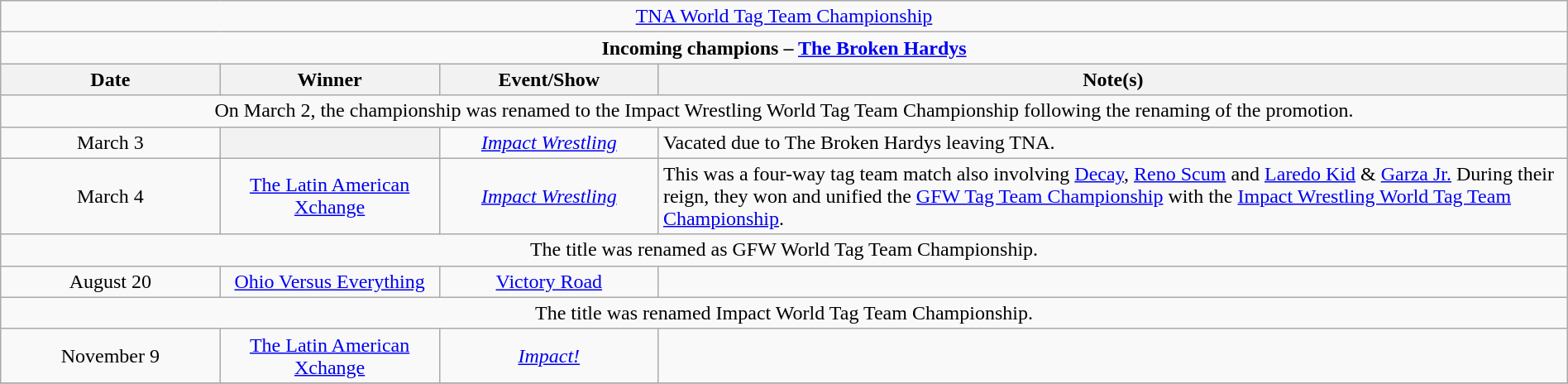<table class="wikitable" style="text-align:center; width:100%;">
<tr>
<td colspan="5"><a href='#'>TNA World Tag Team Championship</a></td>
</tr>
<tr>
<td colspan="5"><strong>Incoming champions – <a href='#'>The Broken Hardys</a></strong></td>
</tr>
<tr>
<th width=14%>Date</th>
<th width=14%>Winner</th>
<th width=14%>Event/Show</th>
<th width=58%>Note(s)</th>
</tr>
<tr>
<td colspan="5">On March 2, the championship was renamed to the Impact Wrestling World Tag Team Championship following the renaming of the promotion.</td>
</tr>
<tr>
<td>March 3<br></td>
<th></th>
<td><em><a href='#'>Impact Wrestling</a></em></td>
<td align=left>Vacated due to The Broken Hardys leaving TNA.</td>
</tr>
<tr>
<td>March 4<br></td>
<td><a href='#'>The Latin American Xchange</a><br></td>
<td><em><a href='#'>Impact Wrestling</a></em></td>
<td align=left>This was a four-way tag team match also involving <a href='#'>Decay</a>, <a href='#'>Reno Scum</a> and <a href='#'>Laredo Kid</a> & <a href='#'>Garza Jr.</a> During their reign, they won and unified the <a href='#'>GFW Tag Team Championship</a> with the <a href='#'>Impact Wrestling World Tag Team Championship</a>.</td>
</tr>
<tr>
<td colspan=5>The title was renamed as GFW World Tag Team Championship.</td>
</tr>
<tr>
<td>August 20<br></td>
<td><a href='#'>Ohio Versus Everything</a><br></td>
<td><a href='#'>Victory Road</a></td>
</tr>
<tr>
<td colspan=5>The title was renamed Impact World Tag Team Championship.</td>
</tr>
<tr>
<td>November 9<br></td>
<td><a href='#'>The Latin American Xchange</a><br></td>
<td><em><a href='#'>Impact!</a></em></td>
<td></td>
</tr>
<tr>
</tr>
</table>
